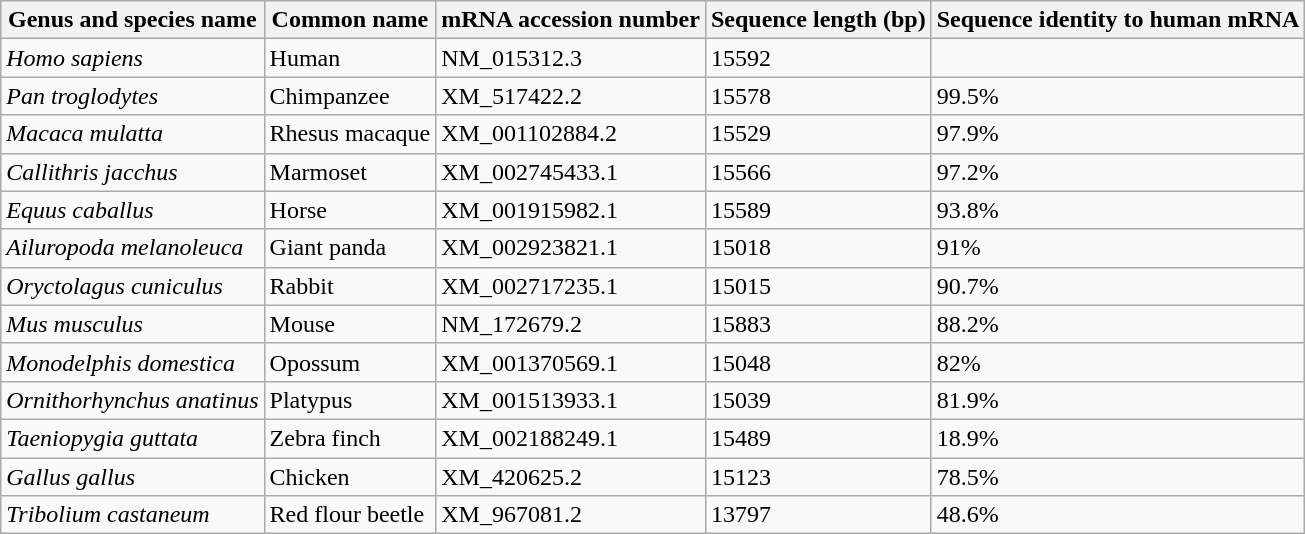<table class="wikitable">
<tr>
<th>Genus and species name</th>
<th>Common name</th>
<th>mRNA accession number</th>
<th>Sequence length (bp)</th>
<th>Sequence identity to human mRNA</th>
</tr>
<tr>
<td><em>Homo sapiens</em></td>
<td>Human</td>
<td>NM_015312.3</td>
<td>15592</td>
<td></td>
</tr>
<tr>
<td><em>Pan troglodytes</em></td>
<td>Chimpanzee</td>
<td>XM_517422.2</td>
<td>15578</td>
<td>99.5%</td>
</tr>
<tr>
<td><em>Macaca mulatta</em></td>
<td>Rhesus macaque</td>
<td>XM_001102884.2</td>
<td>15529</td>
<td>97.9%</td>
</tr>
<tr>
<td><em>Callithris jacchus</em></td>
<td>Marmoset</td>
<td>XM_002745433.1</td>
<td>15566</td>
<td>97.2%</td>
</tr>
<tr>
<td><em>Equus caballus</em></td>
<td>Horse</td>
<td>XM_001915982.1</td>
<td>15589</td>
<td>93.8%</td>
</tr>
<tr>
<td><em>Ailuropoda melanoleuca</em></td>
<td>Giant panda</td>
<td>XM_002923821.1</td>
<td>15018</td>
<td>91%</td>
</tr>
<tr>
<td><em>Oryctolagus cuniculus</em></td>
<td>Rabbit</td>
<td>XM_002717235.1</td>
<td>15015</td>
<td>90.7%</td>
</tr>
<tr>
<td><em>Mus musculus</em></td>
<td>Mouse</td>
<td>NM_172679.2</td>
<td>15883</td>
<td>88.2%</td>
</tr>
<tr>
<td><em>Monodelphis domestica</em></td>
<td>Opossum</td>
<td>XM_001370569.1</td>
<td>15048</td>
<td>82%</td>
</tr>
<tr>
<td><em>Ornithorhynchus anatinus</em></td>
<td>Platypus</td>
<td>XM_001513933.1</td>
<td>15039</td>
<td>81.9%</td>
</tr>
<tr>
<td><em>Taeniopygia guttata</em></td>
<td>Zebra finch</td>
<td>XM_002188249.1</td>
<td>15489</td>
<td>18.9%</td>
</tr>
<tr>
<td><em>Gallus gallus</em></td>
<td>Chicken</td>
<td>XM_420625.2</td>
<td>15123</td>
<td>78.5%</td>
</tr>
<tr>
<td><em>Tribolium castaneum</em></td>
<td>Red flour beetle</td>
<td>XM_967081.2</td>
<td>13797</td>
<td>48.6%</td>
</tr>
</table>
